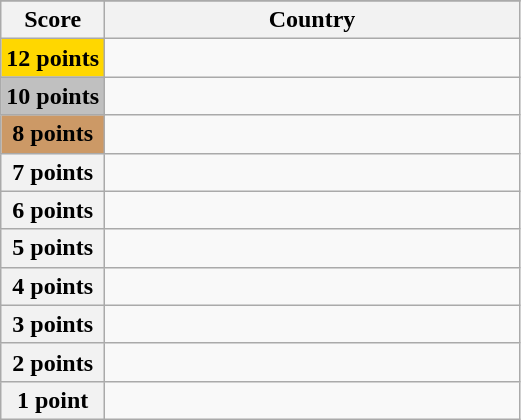<table class="wikitable">
<tr>
</tr>
<tr>
<th scope="col" width="20%">Score</th>
<th scope="col">Country</th>
</tr>
<tr>
<th scope="row" style="background:gold">12 points</th>
<td></td>
</tr>
<tr>
<th scope="row" style="background:silver">10 points</th>
<td></td>
</tr>
<tr>
<th scope="row" style="background:#CC9966">8 points</th>
<td></td>
</tr>
<tr>
<th scope="row">7 points</th>
<td></td>
</tr>
<tr>
<th scope="row">6 points</th>
<td></td>
</tr>
<tr>
<th scope="row">5 points</th>
<td></td>
</tr>
<tr>
<th scope="row">4 points</th>
<td></td>
</tr>
<tr>
<th scope="row">3 points</th>
<td></td>
</tr>
<tr>
<th scope="row">2 points</th>
<td></td>
</tr>
<tr>
<th scope="row">1 point</th>
<td></td>
</tr>
</table>
